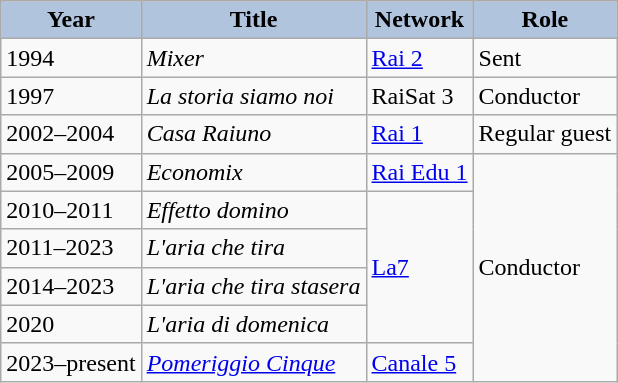<table class="wikitable">
<tr>
<th style="background:#B0C4DE;">Year</th>
<th style="background:#B0C4DE;">Title</th>
<th style="background:#B0C4DE;">Network</th>
<th style="background:#B0C4DE;">Role</th>
</tr>
<tr>
<td>1994</td>
<td><em>Mixer</em></td>
<td><a href='#'>Rai 2</a></td>
<td>Sent</td>
</tr>
<tr>
<td>1997</td>
<td><em>La storia siamo noi</em></td>
<td>RaiSat 3</td>
<td>Conductor</td>
</tr>
<tr>
<td>2002–2004</td>
<td><em>Casa Raiuno</em></td>
<td><a href='#'>Rai 1</a></td>
<td>Regular guest</td>
</tr>
<tr>
<td>2005–2009</td>
<td><em>Economix</em></td>
<td><a href='#'>Rai Edu 1</a></td>
<td rowspan="6">Conductor</td>
</tr>
<tr>
<td>2010–2011</td>
<td><em>Effetto domino</em></td>
<td rowspan="4"><a href='#'>La7</a></td>
</tr>
<tr>
<td>2011–2023</td>
<td><em>L'aria che tira</em></td>
</tr>
<tr>
<td>2014–2023</td>
<td><em>L'aria che tira stasera</em></td>
</tr>
<tr>
<td>2020</td>
<td><em>L'aria di domenica</em></td>
</tr>
<tr>
<td>2023–present</td>
<td><em><a href='#'>Pomeriggio Cinque</a></em></td>
<td><a href='#'>Canale 5</a></td>
</tr>
</table>
